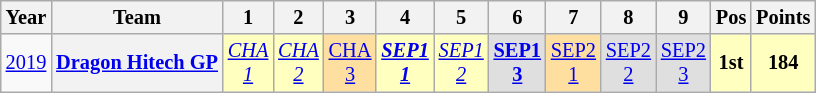<table class="wikitable" style="text-align:center; font-size:85%">
<tr>
<th>Year</th>
<th>Team</th>
<th>1</th>
<th>2</th>
<th>3</th>
<th>4</th>
<th>5</th>
<th>6</th>
<th>7</th>
<th>8</th>
<th>9</th>
<th>Pos</th>
<th>Points</th>
</tr>
<tr>
<td><a href='#'>2019</a></td>
<th nowrap><a href='#'>Dragon Hitech GP</a></th>
<td style="background:#FFFFBF;"><em><a href='#'>CHA<br>1</a></em><br></td>
<td style="background:#FFFFBF;"><em><a href='#'>CHA<br>2</a></em><br></td>
<td style="background:#FFDF9F;"><a href='#'>CHA<br>3</a><br></td>
<td style="background:#FFFFBF;"><strong><em><a href='#'>SEP1<br>1</a></em></strong><br></td>
<td style="background:#FFFFBF;"><em><a href='#'>SEP1<br>2</a></em><br></td>
<td style="background:#DFDFDF;"><strong><a href='#'>SEP1<br>3</a></strong><br></td>
<td style="background:#FFDF9F;"><a href='#'>SEP2<br>1</a><br></td>
<td style="background:#DFDFDF;"><a href='#'>SEP2<br>2</a><br></td>
<td style="background:#DFDFDF;"><a href='#'>SEP2<br>3</a><br></td>
<th style="background:#FFFFBF;">1st</th>
<th style="background:#FFFFBF;">184</th>
</tr>
</table>
